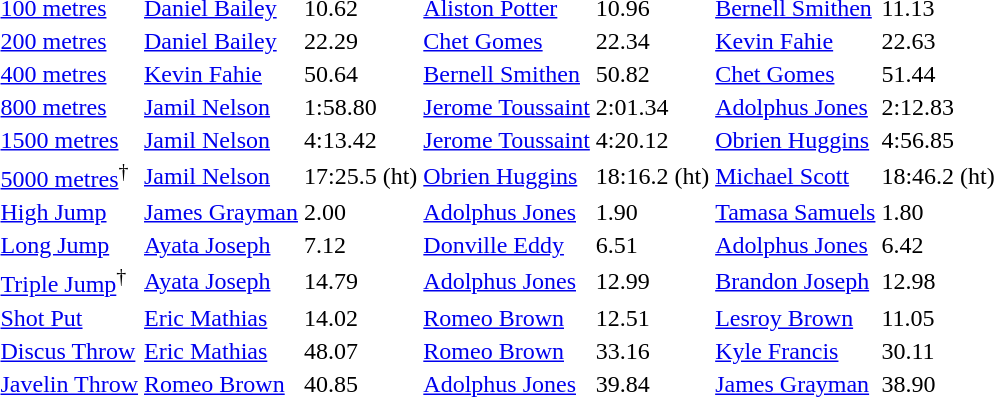<table>
<tr>
<td><a href='#'>100 metres</a></td>
<td align=left><a href='#'>Daniel Bailey</a> <br> </td>
<td>10.62</td>
<td align=left><a href='#'>Aliston Potter</a> <br> </td>
<td>10.96</td>
<td align=left><a href='#'>Bernell Smithen</a> <br> </td>
<td>11.13</td>
</tr>
<tr>
<td><a href='#'>200 metres</a></td>
<td align=left><a href='#'>Daniel Bailey</a> <br> </td>
<td>22.29</td>
<td align=left><a href='#'>Chet Gomes</a> <br> </td>
<td>22.34</td>
<td align=left><a href='#'>Kevin Fahie</a> <br> </td>
<td>22.63</td>
</tr>
<tr>
<td><a href='#'>400 metres</a></td>
<td align=left><a href='#'>Kevin Fahie</a> <br> </td>
<td>50.64</td>
<td align=left><a href='#'>Bernell Smithen</a> <br> </td>
<td>50.82</td>
<td align=left><a href='#'>Chet Gomes</a> <br> </td>
<td>51.44</td>
</tr>
<tr>
<td><a href='#'>800 metres</a></td>
<td align=left><a href='#'>Jamil Nelson</a> <br> </td>
<td>1:58.80</td>
<td align=left><a href='#'>Jerome Toussaint</a> <br> </td>
<td>2:01.34</td>
<td align=left><a href='#'>Adolphus Jones</a> <br> </td>
<td>2:12.83</td>
</tr>
<tr>
<td><a href='#'>1500 metres</a></td>
<td align=left><a href='#'>Jamil Nelson</a> <br> </td>
<td>4:13.42</td>
<td align=left><a href='#'>Jerome Toussaint</a> <br> </td>
<td>4:20.12</td>
<td align=left><a href='#'>Obrien Huggins</a> <br> </td>
<td>4:56.85</td>
</tr>
<tr>
<td><a href='#'>5000 metres</a><sup>†</sup></td>
<td align=left><a href='#'>Jamil Nelson</a> <br> </td>
<td>17:25.5 (ht)</td>
<td align=left><a href='#'>Obrien Huggins</a> <br> </td>
<td>18:16.2 (ht)</td>
<td align=left><a href='#'>Michael Scott</a> <br> </td>
<td>18:46.2 (ht)</td>
</tr>
<tr>
<td><a href='#'>High Jump</a></td>
<td align=left><a href='#'>James Grayman</a> <br> </td>
<td>2.00</td>
<td align=left><a href='#'>Adolphus Jones</a> <br> </td>
<td>1.90</td>
<td align=left><a href='#'>Tamasa Samuels</a> <br> </td>
<td>1.80</td>
</tr>
<tr>
<td><a href='#'>Long Jump</a></td>
<td align=left><a href='#'>Ayata Joseph</a> <br> </td>
<td>7.12</td>
<td align=left><a href='#'>Donville Eddy</a> <br> </td>
<td>6.51</td>
<td align=left><a href='#'>Adolphus Jones</a> <br> </td>
<td>6.42</td>
</tr>
<tr>
<td><a href='#'>Triple Jump</a><sup>†</sup></td>
<td align=left><a href='#'>Ayata Joseph</a> <br> </td>
<td>14.79</td>
<td align=left><a href='#'>Adolphus Jones</a> <br> </td>
<td>12.99</td>
<td align=left><a href='#'>Brandon Joseph</a> <br> </td>
<td>12.98</td>
</tr>
<tr>
<td><a href='#'>Shot Put</a></td>
<td align=left><a href='#'>Eric Mathias</a> <br> </td>
<td>14.02</td>
<td align=left><a href='#'>Romeo Brown</a> <br> </td>
<td>12.51</td>
<td align=left><a href='#'>Lesroy Brown</a> <br> </td>
<td>11.05</td>
</tr>
<tr>
<td><a href='#'>Discus Throw</a></td>
<td align=left><a href='#'>Eric Mathias</a> <br> </td>
<td>48.07</td>
<td align=left><a href='#'>Romeo Brown</a> <br> </td>
<td>33.16</td>
<td align=left><a href='#'>Kyle Francis</a> <br> </td>
<td>30.11</td>
</tr>
<tr>
<td><a href='#'>Javelin Throw</a></td>
<td align=left><a href='#'>Romeo Brown</a> <br> </td>
<td>40.85</td>
<td align=left><a href='#'>Adolphus Jones</a> <br> </td>
<td>39.84</td>
<td align=left><a href='#'>James Grayman</a> <br> </td>
<td>38.90</td>
</tr>
</table>
